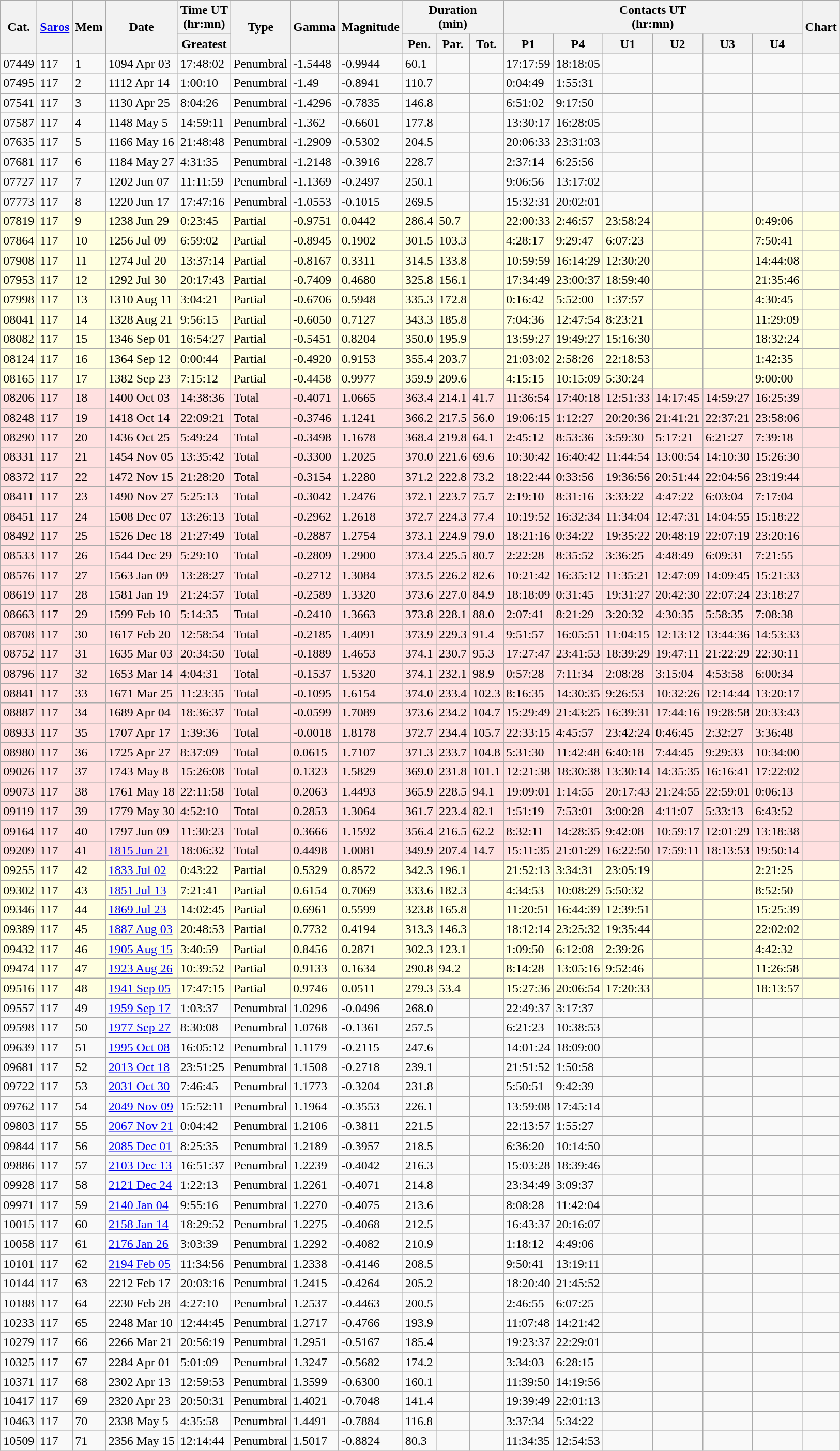<table class=wikitable>
<tr>
<th rowspan=2>Cat.</th>
<th rowspan=2><a href='#'>Saros</a></th>
<th rowspan=2>Mem</th>
<th rowspan=2>Date</th>
<th>Time UT<br>(hr:mn)</th>
<th rowspan=2>Type</th>
<th rowspan=2>Gamma</th>
<th rowspan=2>Magnitude</th>
<th colspan=3>Duration<br>(min)</th>
<th colspan=6>Contacts UT<br>(hr:mn)</th>
<th rowspan=2>Chart</th>
</tr>
<tr>
<th>Greatest</th>
<th>Pen.</th>
<th>Par.</th>
<th>Tot.</th>
<th>P1</th>
<th>P4</th>
<th>U1</th>
<th>U2</th>
<th>U3</th>
<th>U4</th>
</tr>
<tr>
<td>07449</td>
<td>117</td>
<td>1</td>
<td>1094 Apr 03</td>
<td>17:48:02</td>
<td>Penumbral</td>
<td>-1.5448</td>
<td>-0.9944</td>
<td>60.1</td>
<td></td>
<td></td>
<td>17:17:59</td>
<td>18:18:05</td>
<td></td>
<td></td>
<td></td>
<td></td>
<td></td>
</tr>
<tr>
<td>07495</td>
<td>117</td>
<td>2</td>
<td>1112 Apr 14</td>
<td>1:00:10</td>
<td>Penumbral</td>
<td>-1.49</td>
<td>-0.8941</td>
<td>110.7</td>
<td></td>
<td></td>
<td>0:04:49</td>
<td>1:55:31</td>
<td></td>
<td></td>
<td></td>
<td></td>
<td></td>
</tr>
<tr>
<td>07541</td>
<td>117</td>
<td>3</td>
<td>1130 Apr 25</td>
<td>8:04:26</td>
<td>Penumbral</td>
<td>-1.4296</td>
<td>-0.7835</td>
<td>146.8</td>
<td></td>
<td></td>
<td>6:51:02</td>
<td>9:17:50</td>
<td></td>
<td></td>
<td></td>
<td></td>
<td></td>
</tr>
<tr>
<td>07587</td>
<td>117</td>
<td>4</td>
<td>1148 May 5</td>
<td>14:59:11</td>
<td>Penumbral</td>
<td>-1.362</td>
<td>-0.6601</td>
<td>177.8</td>
<td></td>
<td></td>
<td>13:30:17</td>
<td>16:28:05</td>
<td></td>
<td></td>
<td></td>
<td></td>
<td></td>
</tr>
<tr>
<td>07635</td>
<td>117</td>
<td>5</td>
<td>1166 May 16</td>
<td>21:48:48</td>
<td>Penumbral</td>
<td>-1.2909</td>
<td>-0.5302</td>
<td>204.5</td>
<td></td>
<td></td>
<td>20:06:33</td>
<td>23:31:03</td>
<td></td>
<td></td>
<td></td>
<td></td>
<td></td>
</tr>
<tr>
<td>07681</td>
<td>117</td>
<td>6</td>
<td>1184 May 27</td>
<td>4:31:35</td>
<td>Penumbral</td>
<td>-1.2148</td>
<td>-0.3916</td>
<td>228.7</td>
<td></td>
<td></td>
<td>2:37:14</td>
<td>6:25:56</td>
<td></td>
<td></td>
<td></td>
<td></td>
<td></td>
</tr>
<tr>
<td>07727</td>
<td>117</td>
<td>7</td>
<td>1202 Jun 07</td>
<td>11:11:59</td>
<td>Penumbral</td>
<td>-1.1369</td>
<td>-0.2497</td>
<td>250.1</td>
<td></td>
<td></td>
<td>9:06:56</td>
<td>13:17:02</td>
<td></td>
<td></td>
<td></td>
<td></td>
<td></td>
</tr>
<tr>
<td>07773</td>
<td>117</td>
<td>8</td>
<td>1220 Jun 17</td>
<td>17:47:16</td>
<td>Penumbral</td>
<td>-1.0553</td>
<td>-0.1015</td>
<td>269.5</td>
<td></td>
<td></td>
<td>15:32:31</td>
<td>20:02:01</td>
<td></td>
<td></td>
<td></td>
<td></td>
<td></td>
</tr>
<tr bgcolor=#ffffe0>
<td>07819</td>
<td>117</td>
<td>9</td>
<td>1238 Jun 29</td>
<td>0:23:45</td>
<td>Partial</td>
<td>-0.9751</td>
<td>0.0442</td>
<td>286.4</td>
<td>50.7</td>
<td></td>
<td>22:00:33</td>
<td>2:46:57</td>
<td>23:58:24</td>
<td></td>
<td></td>
<td>0:49:06</td>
<td></td>
</tr>
<tr bgcolor=#ffffe0>
<td>07864</td>
<td>117</td>
<td>10</td>
<td>1256 Jul 09</td>
<td>6:59:02</td>
<td>Partial</td>
<td>-0.8945</td>
<td>0.1902</td>
<td>301.5</td>
<td>103.3</td>
<td></td>
<td>4:28:17</td>
<td>9:29:47</td>
<td>6:07:23</td>
<td></td>
<td></td>
<td>7:50:41</td>
<td></td>
</tr>
<tr bgcolor=#ffffe0>
<td>07908</td>
<td>117</td>
<td>11</td>
<td>1274 Jul 20</td>
<td>13:37:14</td>
<td>Partial</td>
<td>-0.8167</td>
<td>0.3311</td>
<td>314.5</td>
<td>133.8</td>
<td></td>
<td>10:59:59</td>
<td>16:14:29</td>
<td>12:30:20</td>
<td></td>
<td></td>
<td>14:44:08</td>
<td></td>
</tr>
<tr bgcolor=#ffffe0>
<td>07953</td>
<td>117</td>
<td>12</td>
<td>1292 Jul 30</td>
<td>20:17:43</td>
<td>Partial</td>
<td>-0.7409</td>
<td>0.4680</td>
<td>325.8</td>
<td>156.1</td>
<td></td>
<td>17:34:49</td>
<td>23:00:37</td>
<td>18:59:40</td>
<td></td>
<td></td>
<td>21:35:46</td>
<td></td>
</tr>
<tr bgcolor=#ffffe0>
<td>07998</td>
<td>117</td>
<td>13</td>
<td>1310 Aug 11</td>
<td>3:04:21</td>
<td>Partial</td>
<td>-0.6706</td>
<td>0.5948</td>
<td>335.3</td>
<td>172.8</td>
<td></td>
<td>0:16:42</td>
<td>5:52:00</td>
<td>1:37:57</td>
<td></td>
<td></td>
<td>4:30:45</td>
<td></td>
</tr>
<tr bgcolor=#ffffe0>
<td>08041</td>
<td>117</td>
<td>14</td>
<td>1328 Aug 21</td>
<td>9:56:15</td>
<td>Partial</td>
<td>-0.6050</td>
<td>0.7127</td>
<td>343.3</td>
<td>185.8</td>
<td></td>
<td>7:04:36</td>
<td>12:47:54</td>
<td>8:23:21</td>
<td></td>
<td></td>
<td>11:29:09</td>
<td></td>
</tr>
<tr bgcolor=#ffffe0>
<td>08082</td>
<td>117</td>
<td>15</td>
<td>1346 Sep 01</td>
<td>16:54:27</td>
<td>Partial</td>
<td>-0.5451</td>
<td>0.8204</td>
<td>350.0</td>
<td>195.9</td>
<td></td>
<td>13:59:27</td>
<td>19:49:27</td>
<td>15:16:30</td>
<td></td>
<td></td>
<td>18:32:24</td>
<td></td>
</tr>
<tr bgcolor=#ffffe0>
<td>08124</td>
<td>117</td>
<td>16</td>
<td>1364 Sep 12</td>
<td>0:00:44</td>
<td>Partial</td>
<td>-0.4920</td>
<td>0.9153</td>
<td>355.4</td>
<td>203.7</td>
<td></td>
<td>21:03:02</td>
<td>2:58:26</td>
<td>22:18:53</td>
<td></td>
<td></td>
<td>1:42:35</td>
<td></td>
</tr>
<tr bgcolor=#ffffe0>
<td>08165</td>
<td>117</td>
<td>17</td>
<td>1382 Sep 23</td>
<td>7:15:12</td>
<td>Partial</td>
<td>-0.4458</td>
<td>0.9977</td>
<td>359.9</td>
<td>209.6</td>
<td></td>
<td>4:15:15</td>
<td>10:15:09</td>
<td>5:30:24</td>
<td></td>
<td></td>
<td>9:00:00</td>
<td></td>
</tr>
<tr bgcolor=#ffe0e0>
<td>08206</td>
<td>117</td>
<td>18</td>
<td>1400 Oct 03</td>
<td>14:38:36</td>
<td>Total</td>
<td>-0.4071</td>
<td>1.0665</td>
<td>363.4</td>
<td>214.1</td>
<td>41.7</td>
<td>11:36:54</td>
<td>17:40:18</td>
<td>12:51:33</td>
<td>14:17:45</td>
<td>14:59:27</td>
<td>16:25:39</td>
<td></td>
</tr>
<tr bgcolor=#ffe0e0>
<td>08248</td>
<td>117</td>
<td>19</td>
<td>1418 Oct 14</td>
<td>22:09:21</td>
<td>Total</td>
<td>-0.3746</td>
<td>1.1241</td>
<td>366.2</td>
<td>217.5</td>
<td>56.0</td>
<td>19:06:15</td>
<td>1:12:27</td>
<td>20:20:36</td>
<td>21:41:21</td>
<td>22:37:21</td>
<td>23:58:06</td>
<td></td>
</tr>
<tr bgcolor=#ffe0e0>
<td>08290</td>
<td>117</td>
<td>20</td>
<td>1436 Oct 25</td>
<td>5:49:24</td>
<td>Total</td>
<td>-0.3498</td>
<td>1.1678</td>
<td>368.4</td>
<td>219.8</td>
<td>64.1</td>
<td>2:45:12</td>
<td>8:53:36</td>
<td>3:59:30</td>
<td>5:17:21</td>
<td>6:21:27</td>
<td>7:39:18</td>
<td></td>
</tr>
<tr bgcolor=#ffe0e0>
<td>08331</td>
<td>117</td>
<td>21</td>
<td>1454 Nov 05</td>
<td>13:35:42</td>
<td>Total</td>
<td>-0.3300</td>
<td>1.2025</td>
<td>370.0</td>
<td>221.6</td>
<td>69.6</td>
<td>10:30:42</td>
<td>16:40:42</td>
<td>11:44:54</td>
<td>13:00:54</td>
<td>14:10:30</td>
<td>15:26:30</td>
<td></td>
</tr>
<tr bgcolor=#ffe0e0>
<td>08372</td>
<td>117</td>
<td>22</td>
<td>1472 Nov 15</td>
<td>21:28:20</td>
<td>Total</td>
<td>-0.3154</td>
<td>1.2280</td>
<td>371.2</td>
<td>222.8</td>
<td>73.2</td>
<td>18:22:44</td>
<td>0:33:56</td>
<td>19:36:56</td>
<td>20:51:44</td>
<td>22:04:56</td>
<td>23:19:44</td>
<td></td>
</tr>
<tr bgcolor=#ffe0e0>
<td>08411</td>
<td>117</td>
<td>23</td>
<td>1490 Nov 27</td>
<td>5:25:13</td>
<td>Total</td>
<td>-0.3042</td>
<td>1.2476</td>
<td>372.1</td>
<td>223.7</td>
<td>75.7</td>
<td>2:19:10</td>
<td>8:31:16</td>
<td>3:33:22</td>
<td>4:47:22</td>
<td>6:03:04</td>
<td>7:17:04</td>
<td></td>
</tr>
<tr bgcolor=#ffe0e0>
<td>08451</td>
<td>117</td>
<td>24</td>
<td>1508 Dec 07</td>
<td>13:26:13</td>
<td>Total</td>
<td>-0.2962</td>
<td>1.2618</td>
<td>372.7</td>
<td>224.3</td>
<td>77.4</td>
<td>10:19:52</td>
<td>16:32:34</td>
<td>11:34:04</td>
<td>12:47:31</td>
<td>14:04:55</td>
<td>15:18:22</td>
<td></td>
</tr>
<tr bgcolor=#ffe0e0>
<td>08492</td>
<td>117</td>
<td>25</td>
<td>1526 Dec 18</td>
<td>21:27:49</td>
<td>Total</td>
<td>-0.2887</td>
<td>1.2754</td>
<td>373.1</td>
<td>224.9</td>
<td>79.0</td>
<td>18:21:16</td>
<td>0:34:22</td>
<td>19:35:22</td>
<td>20:48:19</td>
<td>22:07:19</td>
<td>23:20:16</td>
<td></td>
</tr>
<tr bgcolor=#ffe0e0>
<td>08533</td>
<td>117</td>
<td>26</td>
<td>1544 Dec 29</td>
<td>5:29:10</td>
<td>Total</td>
<td>-0.2809</td>
<td>1.2900</td>
<td>373.4</td>
<td>225.5</td>
<td>80.7</td>
<td>2:22:28</td>
<td>8:35:52</td>
<td>3:36:25</td>
<td>4:48:49</td>
<td>6:09:31</td>
<td>7:21:55</td>
<td></td>
</tr>
<tr bgcolor=#ffe0e0>
<td>08576</td>
<td>117</td>
<td>27</td>
<td>1563 Jan 09</td>
<td>13:28:27</td>
<td>Total</td>
<td>-0.2712</td>
<td>1.3084</td>
<td>373.5</td>
<td>226.2</td>
<td>82.6</td>
<td>10:21:42</td>
<td>16:35:12</td>
<td>11:35:21</td>
<td>12:47:09</td>
<td>14:09:45</td>
<td>15:21:33</td>
<td></td>
</tr>
<tr bgcolor=#ffe0e0>
<td>08619</td>
<td>117</td>
<td>28</td>
<td>1581 Jan 19</td>
<td>21:24:57</td>
<td>Total</td>
<td>-0.2589</td>
<td>1.3320</td>
<td>373.6</td>
<td>227.0</td>
<td>84.9</td>
<td>18:18:09</td>
<td>0:31:45</td>
<td>19:31:27</td>
<td>20:42:30</td>
<td>22:07:24</td>
<td>23:18:27</td>
<td></td>
</tr>
<tr bgcolor=#ffe0e0>
<td>08663</td>
<td>117</td>
<td>29</td>
<td>1599 Feb 10</td>
<td>5:14:35</td>
<td>Total</td>
<td>-0.2410</td>
<td>1.3663</td>
<td>373.8</td>
<td>228.1</td>
<td>88.0</td>
<td>2:07:41</td>
<td>8:21:29</td>
<td>3:20:32</td>
<td>4:30:35</td>
<td>5:58:35</td>
<td>7:08:38</td>
<td></td>
</tr>
<tr bgcolor=#ffe0e0>
<td>08708</td>
<td>117</td>
<td>30</td>
<td>1617 Feb 20</td>
<td>12:58:54</td>
<td>Total</td>
<td>-0.2185</td>
<td>1.4091</td>
<td>373.9</td>
<td>229.3</td>
<td>91.4</td>
<td>9:51:57</td>
<td>16:05:51</td>
<td>11:04:15</td>
<td>12:13:12</td>
<td>13:44:36</td>
<td>14:53:33</td>
<td></td>
</tr>
<tr bgcolor=#ffe0e0>
<td>08752</td>
<td>117</td>
<td>31</td>
<td>1635 Mar 03</td>
<td>20:34:50</td>
<td>Total</td>
<td>-0.1889</td>
<td>1.4653</td>
<td>374.1</td>
<td>230.7</td>
<td>95.3</td>
<td>17:27:47</td>
<td>23:41:53</td>
<td>18:39:29</td>
<td>19:47:11</td>
<td>21:22:29</td>
<td>22:30:11</td>
<td></td>
</tr>
<tr bgcolor=#ffe0e0>
<td>08796</td>
<td>117</td>
<td>32</td>
<td>1653 Mar 14</td>
<td>4:04:31</td>
<td>Total</td>
<td>-0.1537</td>
<td>1.5320</td>
<td>374.1</td>
<td>232.1</td>
<td>98.9</td>
<td>0:57:28</td>
<td>7:11:34</td>
<td>2:08:28</td>
<td>3:15:04</td>
<td>4:53:58</td>
<td>6:00:34</td>
<td></td>
</tr>
<tr bgcolor=#ffe0e0>
<td>08841</td>
<td>117</td>
<td>33</td>
<td>1671 Mar 25</td>
<td>11:23:35</td>
<td>Total</td>
<td>-0.1095</td>
<td>1.6154</td>
<td>374.0</td>
<td>233.4</td>
<td>102.3</td>
<td>8:16:35</td>
<td>14:30:35</td>
<td>9:26:53</td>
<td>10:32:26</td>
<td>12:14:44</td>
<td>13:20:17</td>
<td></td>
</tr>
<tr bgcolor=#ffe0e0>
<td>08887</td>
<td>117</td>
<td>34</td>
<td>1689 Apr 04</td>
<td>18:36:37</td>
<td>Total</td>
<td>-0.0599</td>
<td>1.7089</td>
<td>373.6</td>
<td>234.2</td>
<td>104.7</td>
<td>15:29:49</td>
<td>21:43:25</td>
<td>16:39:31</td>
<td>17:44:16</td>
<td>19:28:58</td>
<td>20:33:43</td>
<td></td>
</tr>
<tr bgcolor=#ffe0e0>
<td>08933</td>
<td>117</td>
<td>35</td>
<td>1707 Apr 17</td>
<td>1:39:36</td>
<td>Total</td>
<td>-0.0018</td>
<td>1.8178</td>
<td>372.7</td>
<td>234.4</td>
<td>105.7</td>
<td>22:33:15</td>
<td>4:45:57</td>
<td>23:42:24</td>
<td>0:46:45</td>
<td>2:32:27</td>
<td>3:36:48</td>
<td></td>
</tr>
<tr bgcolor=#ffe0e0>
<td>08980</td>
<td>117</td>
<td>36</td>
<td>1725 Apr 27</td>
<td>8:37:09</td>
<td>Total</td>
<td>0.0615</td>
<td>1.7107</td>
<td>371.3</td>
<td>233.7</td>
<td>104.8</td>
<td>5:31:30</td>
<td>11:42:48</td>
<td>6:40:18</td>
<td>7:44:45</td>
<td>9:29:33</td>
<td>10:34:00</td>
<td></td>
</tr>
<tr bgcolor=#ffe0e0>
<td>09026</td>
<td>117</td>
<td>37</td>
<td>1743 May 8</td>
<td>15:26:08</td>
<td>Total</td>
<td>0.1323</td>
<td>1.5829</td>
<td>369.0</td>
<td>231.8</td>
<td>101.1</td>
<td>12:21:38</td>
<td>18:30:38</td>
<td>13:30:14</td>
<td>14:35:35</td>
<td>16:16:41</td>
<td>17:22:02</td>
<td></td>
</tr>
<tr bgcolor=#ffe0e0>
<td>09073</td>
<td>117</td>
<td>38</td>
<td>1761 May 18</td>
<td>22:11:58</td>
<td>Total</td>
<td>0.2063</td>
<td>1.4493</td>
<td>365.9</td>
<td>228.5</td>
<td>94.1</td>
<td>19:09:01</td>
<td>1:14:55</td>
<td>20:17:43</td>
<td>21:24:55</td>
<td>22:59:01</td>
<td>0:06:13</td>
<td></td>
</tr>
<tr bgcolor=#ffe0e0>
<td>09119</td>
<td>117</td>
<td>39</td>
<td>1779 May 30</td>
<td>4:52:10</td>
<td>Total</td>
<td>0.2853</td>
<td>1.3064</td>
<td>361.7</td>
<td>223.4</td>
<td>82.1</td>
<td>1:51:19</td>
<td>7:53:01</td>
<td>3:00:28</td>
<td>4:11:07</td>
<td>5:33:13</td>
<td>6:43:52</td>
<td></td>
</tr>
<tr bgcolor=#ffe0e0>
<td>09164</td>
<td>117</td>
<td>40</td>
<td>1797 Jun 09</td>
<td>11:30:23</td>
<td>Total</td>
<td>0.3666</td>
<td>1.1592</td>
<td>356.4</td>
<td>216.5</td>
<td>62.2</td>
<td>8:32:11</td>
<td>14:28:35</td>
<td>9:42:08</td>
<td>10:59:17</td>
<td>12:01:29</td>
<td>13:18:38</td>
<td></td>
</tr>
<tr bgcolor=#ffe0e0>
<td>09209</td>
<td>117</td>
<td>41</td>
<td><a href='#'>1815 Jun 21</a></td>
<td>18:06:32</td>
<td>Total</td>
<td>0.4498</td>
<td>1.0081</td>
<td>349.9</td>
<td>207.4</td>
<td>14.7</td>
<td>15:11:35</td>
<td>21:01:29</td>
<td>16:22:50</td>
<td>17:59:11</td>
<td>18:13:53</td>
<td>19:50:14</td>
<td></td>
</tr>
<tr bgcolor=#ffffe0>
<td>09255</td>
<td>117</td>
<td>42</td>
<td><a href='#'>1833 Jul 02</a></td>
<td>0:43:22</td>
<td>Partial</td>
<td>0.5329</td>
<td>0.8572</td>
<td>342.3</td>
<td>196.1</td>
<td></td>
<td>21:52:13</td>
<td>3:34:31</td>
<td>23:05:19</td>
<td></td>
<td></td>
<td>2:21:25</td>
<td></td>
</tr>
<tr bgcolor=#ffffe0>
<td>09302</td>
<td>117</td>
<td>43</td>
<td><a href='#'>1851 Jul 13</a></td>
<td>7:21:41</td>
<td>Partial</td>
<td>0.6154</td>
<td>0.7069</td>
<td>333.6</td>
<td>182.3</td>
<td></td>
<td>4:34:53</td>
<td>10:08:29</td>
<td>5:50:32</td>
<td></td>
<td></td>
<td>8:52:50</td>
<td></td>
</tr>
<tr bgcolor=#ffffe0>
<td>09346</td>
<td>117</td>
<td>44</td>
<td><a href='#'>1869 Jul 23</a></td>
<td>14:02:45</td>
<td>Partial</td>
<td>0.6961</td>
<td>0.5599</td>
<td>323.8</td>
<td>165.8</td>
<td></td>
<td>11:20:51</td>
<td>16:44:39</td>
<td>12:39:51</td>
<td></td>
<td></td>
<td>15:25:39</td>
<td></td>
</tr>
<tr bgcolor=#ffffe0>
<td>09389</td>
<td>117</td>
<td>45</td>
<td><a href='#'>1887 Aug 03</a></td>
<td>20:48:53</td>
<td>Partial</td>
<td>0.7732</td>
<td>0.4194</td>
<td>313.3</td>
<td>146.3</td>
<td></td>
<td>18:12:14</td>
<td>23:25:32</td>
<td>19:35:44</td>
<td></td>
<td></td>
<td>22:02:02</td>
<td></td>
</tr>
<tr bgcolor=#ffffe0>
<td>09432</td>
<td>117</td>
<td>46</td>
<td><a href='#'>1905 Aug 15</a></td>
<td>3:40:59</td>
<td>Partial</td>
<td>0.8456</td>
<td>0.2871</td>
<td>302.3</td>
<td>123.1</td>
<td></td>
<td>1:09:50</td>
<td>6:12:08</td>
<td>2:39:26</td>
<td></td>
<td></td>
<td>4:42:32</td>
<td></td>
</tr>
<tr bgcolor=#ffffe0>
<td>09474</td>
<td>117</td>
<td>47</td>
<td><a href='#'>1923 Aug 26</a></td>
<td>10:39:52</td>
<td>Partial</td>
<td>0.9133</td>
<td>0.1634</td>
<td>290.8</td>
<td>94.2</td>
<td></td>
<td>8:14:28</td>
<td>13:05:16</td>
<td>9:52:46</td>
<td></td>
<td></td>
<td>11:26:58</td>
<td></td>
</tr>
<tr bgcolor=#ffffe0>
<td>09516</td>
<td>117</td>
<td>48</td>
<td><a href='#'>1941 Sep 05</a></td>
<td>17:47:15</td>
<td>Partial</td>
<td>0.9746</td>
<td>0.0511</td>
<td>279.3</td>
<td>53.4</td>
<td></td>
<td>15:27:36</td>
<td>20:06:54</td>
<td>17:20:33</td>
<td></td>
<td></td>
<td>18:13:57</td>
<td></td>
</tr>
<tr>
<td>09557</td>
<td>117</td>
<td>49</td>
<td><a href='#'>1959 Sep 17</a></td>
<td>1:03:37</td>
<td>Penumbral</td>
<td>1.0296</td>
<td>-0.0496</td>
<td>268.0</td>
<td></td>
<td></td>
<td>22:49:37</td>
<td>3:17:37</td>
<td></td>
<td></td>
<td></td>
<td></td>
<td></td>
</tr>
<tr>
<td>09598</td>
<td>117</td>
<td>50</td>
<td><a href='#'>1977 Sep 27</a></td>
<td>8:30:08</td>
<td>Penumbral</td>
<td>1.0768</td>
<td>-0.1361</td>
<td>257.5</td>
<td></td>
<td></td>
<td>6:21:23</td>
<td>10:38:53</td>
<td></td>
<td></td>
<td></td>
<td></td>
<td></td>
</tr>
<tr>
<td>09639</td>
<td>117</td>
<td>51</td>
<td><a href='#'>1995 Oct 08</a></td>
<td>16:05:12</td>
<td>Penumbral</td>
<td>1.1179</td>
<td>-0.2115</td>
<td>247.6</td>
<td></td>
<td></td>
<td>14:01:24</td>
<td>18:09:00</td>
<td></td>
<td></td>
<td></td>
<td></td>
<td></td>
</tr>
<tr>
<td>09681</td>
<td>117</td>
<td>52</td>
<td><a href='#'>2013 Oct 18</a></td>
<td>23:51:25</td>
<td>Penumbral</td>
<td>1.1508</td>
<td>-0.2718</td>
<td>239.1</td>
<td></td>
<td></td>
<td>21:51:52</td>
<td>1:50:58</td>
<td></td>
<td></td>
<td></td>
<td></td>
<td></td>
</tr>
<tr>
<td>09722</td>
<td>117</td>
<td>53</td>
<td><a href='#'>2031 Oct 30</a></td>
<td>7:46:45</td>
<td>Penumbral</td>
<td>1.1773</td>
<td>-0.3204</td>
<td>231.8</td>
<td></td>
<td></td>
<td>5:50:51</td>
<td>9:42:39</td>
<td></td>
<td></td>
<td></td>
<td></td>
<td></td>
</tr>
<tr>
<td>09762</td>
<td>117</td>
<td>54</td>
<td><a href='#'>2049 Nov 09</a></td>
<td>15:52:11</td>
<td>Penumbral</td>
<td>1.1964</td>
<td>-0.3553</td>
<td>226.1</td>
<td></td>
<td></td>
<td>13:59:08</td>
<td>17:45:14</td>
<td></td>
<td></td>
<td></td>
<td></td>
<td></td>
</tr>
<tr>
<td>09803</td>
<td>117</td>
<td>55</td>
<td><a href='#'>2067 Nov 21</a></td>
<td>0:04:42</td>
<td>Penumbral</td>
<td>1.2106</td>
<td>-0.3811</td>
<td>221.5</td>
<td></td>
<td></td>
<td>22:13:57</td>
<td>1:55:27</td>
<td></td>
<td></td>
<td></td>
<td></td>
<td></td>
</tr>
<tr>
<td>09844</td>
<td>117</td>
<td>56</td>
<td><a href='#'>2085 Dec 01</a></td>
<td>8:25:35</td>
<td>Penumbral</td>
<td>1.2189</td>
<td>-0.3957</td>
<td>218.5</td>
<td></td>
<td></td>
<td>6:36:20</td>
<td>10:14:50</td>
<td></td>
<td></td>
<td></td>
<td></td>
<td></td>
</tr>
<tr>
<td>09886</td>
<td>117</td>
<td>57</td>
<td><a href='#'>2103 Dec 13</a></td>
<td>16:51:37</td>
<td>Penumbral</td>
<td>1.2239</td>
<td>-0.4042</td>
<td>216.3</td>
<td></td>
<td></td>
<td>15:03:28</td>
<td>18:39:46</td>
<td></td>
<td></td>
<td></td>
<td></td>
<td></td>
</tr>
<tr>
<td>09928</td>
<td>117</td>
<td>58</td>
<td><a href='#'>2121 Dec 24</a></td>
<td>1:22:13</td>
<td>Penumbral</td>
<td>1.2261</td>
<td>-0.4071</td>
<td>214.8</td>
<td></td>
<td></td>
<td>23:34:49</td>
<td>3:09:37</td>
<td></td>
<td></td>
<td></td>
<td></td>
<td></td>
</tr>
<tr>
<td>09971</td>
<td>117</td>
<td>59</td>
<td><a href='#'>2140 Jan 04</a></td>
<td>9:55:16</td>
<td>Penumbral</td>
<td>1.2270</td>
<td>-0.4075</td>
<td>213.6</td>
<td></td>
<td></td>
<td>8:08:28</td>
<td>11:42:04</td>
<td></td>
<td></td>
<td></td>
<td></td>
<td></td>
</tr>
<tr>
<td>10015</td>
<td>117</td>
<td>60</td>
<td><a href='#'>2158 Jan 14</a></td>
<td>18:29:52</td>
<td>Penumbral</td>
<td>1.2275</td>
<td>-0.4068</td>
<td>212.5</td>
<td></td>
<td></td>
<td>16:43:37</td>
<td>20:16:07</td>
<td></td>
<td></td>
<td></td>
<td></td>
<td></td>
</tr>
<tr>
<td>10058</td>
<td>117</td>
<td>61</td>
<td><a href='#'>2176 Jan 26</a></td>
<td>3:03:39</td>
<td>Penumbral</td>
<td>1.2292</td>
<td>-0.4082</td>
<td>210.9</td>
<td></td>
<td></td>
<td>1:18:12</td>
<td>4:49:06</td>
<td></td>
<td></td>
<td></td>
<td></td>
<td></td>
</tr>
<tr>
<td>10101</td>
<td>117</td>
<td>62</td>
<td><a href='#'>2194 Feb 05</a></td>
<td>11:34:56</td>
<td>Penumbral</td>
<td>1.2338</td>
<td>-0.4146</td>
<td>208.5</td>
<td></td>
<td></td>
<td>9:50:41</td>
<td>13:19:11</td>
<td></td>
<td></td>
<td></td>
<td></td>
<td></td>
</tr>
<tr>
<td>10144</td>
<td>117</td>
<td>63</td>
<td>2212 Feb 17</td>
<td>20:03:16</td>
<td>Penumbral</td>
<td>1.2415</td>
<td>-0.4264</td>
<td>205.2</td>
<td></td>
<td></td>
<td>18:20:40</td>
<td>21:45:52</td>
<td></td>
<td></td>
<td></td>
<td></td>
<td></td>
</tr>
<tr>
<td>10188</td>
<td>117</td>
<td>64</td>
<td>2230 Feb 28</td>
<td>4:27:10</td>
<td>Penumbral</td>
<td>1.2537</td>
<td>-0.4463</td>
<td>200.5</td>
<td></td>
<td></td>
<td>2:46:55</td>
<td>6:07:25</td>
<td></td>
<td></td>
<td></td>
<td></td>
<td></td>
</tr>
<tr>
<td>10233</td>
<td>117</td>
<td>65</td>
<td>2248 Mar 10</td>
<td>12:44:45</td>
<td>Penumbral</td>
<td>1.2717</td>
<td>-0.4766</td>
<td>193.9</td>
<td></td>
<td></td>
<td>11:07:48</td>
<td>14:21:42</td>
<td></td>
<td></td>
<td></td>
<td></td>
<td></td>
</tr>
<tr>
<td>10279</td>
<td>117</td>
<td>66</td>
<td>2266 Mar 21</td>
<td>20:56:19</td>
<td>Penumbral</td>
<td>1.2951</td>
<td>-0.5167</td>
<td>185.4</td>
<td></td>
<td></td>
<td>19:23:37</td>
<td>22:29:01</td>
<td></td>
<td></td>
<td></td>
<td></td>
<td></td>
</tr>
<tr>
<td>10325</td>
<td>117</td>
<td>67</td>
<td>2284 Apr 01</td>
<td>5:01:09</td>
<td>Penumbral</td>
<td>1.3247</td>
<td>-0.5682</td>
<td>174.2</td>
<td></td>
<td></td>
<td>3:34:03</td>
<td>6:28:15</td>
<td></td>
<td></td>
<td></td>
<td></td>
<td></td>
</tr>
<tr>
<td>10371</td>
<td>117</td>
<td>68</td>
<td>2302 Apr 13</td>
<td>12:59:53</td>
<td>Penumbral</td>
<td>1.3599</td>
<td>-0.6300</td>
<td>160.1</td>
<td></td>
<td></td>
<td>11:39:50</td>
<td>14:19:56</td>
<td></td>
<td></td>
<td></td>
<td></td>
<td></td>
</tr>
<tr>
<td>10417</td>
<td>117</td>
<td>69</td>
<td>2320 Apr 23</td>
<td>20:50:31</td>
<td>Penumbral</td>
<td>1.4021</td>
<td>-0.7048</td>
<td>141.4</td>
<td></td>
<td></td>
<td>19:39:49</td>
<td>22:01:13</td>
<td></td>
<td></td>
<td></td>
<td></td>
<td></td>
</tr>
<tr>
<td>10463</td>
<td>117</td>
<td>70</td>
<td>2338 May 5</td>
<td>4:35:58</td>
<td>Penumbral</td>
<td>1.4491</td>
<td>-0.7884</td>
<td>116.8</td>
<td></td>
<td></td>
<td>3:37:34</td>
<td>5:34:22</td>
<td></td>
<td></td>
<td></td>
<td></td>
<td></td>
</tr>
<tr>
<td>10509</td>
<td>117</td>
<td>71</td>
<td>2356 May 15</td>
<td>12:14:44</td>
<td>Penumbral</td>
<td>1.5017</td>
<td>-0.8824</td>
<td>80.3</td>
<td></td>
<td></td>
<td>11:34:35</td>
<td>12:54:53</td>
<td></td>
<td></td>
<td></td>
<td></td>
<td></td>
</tr>
</table>
